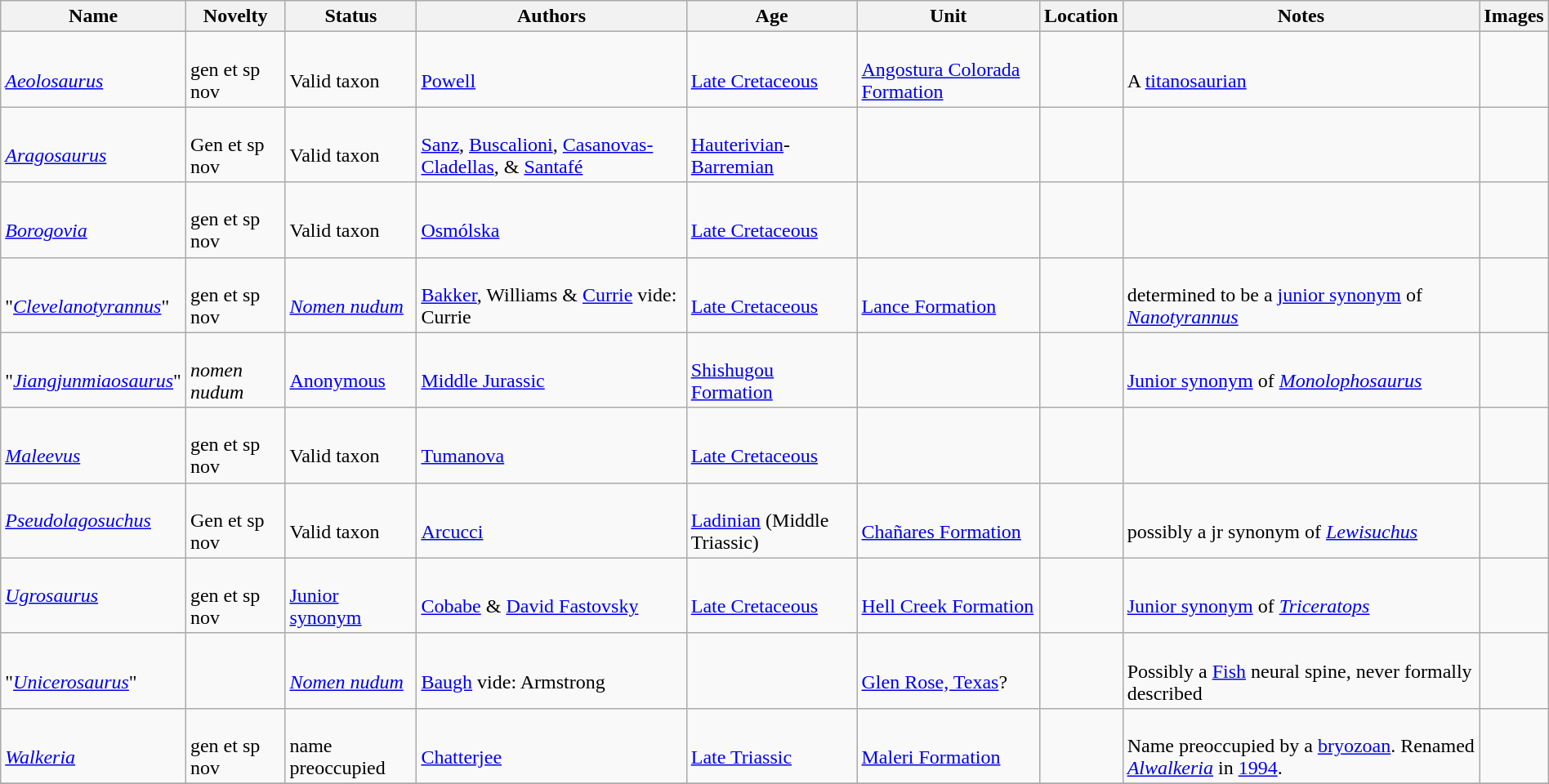<table class="wikitable sortable" align="center" width="100%">
<tr>
<th>Name</th>
<th>Novelty</th>
<th>Status</th>
<th>Authors</th>
<th>Age</th>
<th>Unit</th>
<th>Location</th>
<th>Notes</th>
<th>Images</th>
</tr>
<tr>
<td><br><em><a href='#'>Aeolosaurus</a></em></td>
<td><br>gen et sp nov</td>
<td><br>Valid taxon</td>
<td><br><a href='#'>Powell</a></td>
<td><br><a href='#'>Late Cretaceous</a></td>
<td><br><a href='#'>Angostura Colorada Formation</a></td>
<td><br></td>
<td><br>A <a href='#'>titanosaurian</a></td>
<td></td>
</tr>
<tr>
<td><br><em><a href='#'>Aragosaurus</a></em></td>
<td><br>Gen et sp nov</td>
<td><br>Valid taxon</td>
<td><br><a href='#'>Sanz</a>, <a href='#'>Buscalioni</a>, <a href='#'>Casanovas-Cladellas</a>, & <a href='#'>Santafé</a></td>
<td><br><a href='#'>Hauterivian</a>-<a href='#'>Barremian</a></td>
<td></td>
<td><br></td>
<td></td>
<td></td>
</tr>
<tr>
<td><br><em><a href='#'>Borogovia</a></em></td>
<td><br>gen et sp nov</td>
<td><br>Valid taxon</td>
<td><br><a href='#'>Osmólska</a></td>
<td><br><a href='#'>Late Cretaceous</a></td>
<td></td>
<td><br></td>
<td></td>
<td></td>
</tr>
<tr>
<td><br>"<em><a href='#'>Clevelanotyrannus</a></em>"</td>
<td><br>gen et sp nov</td>
<td><br><em><a href='#'>Nomen nudum</a></em></td>
<td><br><a href='#'>Bakker</a>, Williams & <a href='#'>Currie</a> vide: Currie</td>
<td><br><a href='#'>Late Cretaceous</a></td>
<td><br><a href='#'>Lance Formation</a></td>
<td><br></td>
<td><br>determined to be a <a href='#'>junior synonym</a> of <em><a href='#'>Nanotyrannus</a></em></td>
<td><br></td>
</tr>
<tr>
<td><br>"<em><a href='#'>Jiangjunmiaosaurus</a></em>"</td>
<td><br><em>nomen nudum</em></td>
<td><br><a href='#'>Anonymous</a></td>
<td><br><a href='#'>Middle Jurassic</a></td>
<td><br><a href='#'>Shishugou Formation</a></td>
<td></td>
<td></td>
<td><br><a href='#'>Junior synonym</a> of <em><a href='#'>Monolophosaurus</a></em></td>
<td><br></td>
</tr>
<tr>
<td><br><em><a href='#'>Maleevus</a></em></td>
<td><br>gen et sp nov</td>
<td><br>Valid taxon</td>
<td><br><a href='#'>Tumanova</a></td>
<td><br><a href='#'>Late Cretaceous</a></td>
<td></td>
<td><br></td>
<td></td>
<td></td>
</tr>
<tr>
<td><em><a href='#'>Pseudolagosuchus</a></em></td>
<td><br>Gen et sp nov</td>
<td><br>Valid taxon</td>
<td><br><a href='#'>Arcucci</a></td>
<td><br><a href='#'>Ladinian</a> (Middle Triassic)</td>
<td><br><a href='#'>Chañares Formation</a></td>
<td><br></td>
<td><br>possibly a jr synonym of <em><a href='#'>Lewisuchus</a></em></td>
<td></td>
</tr>
<tr>
<td><em><a href='#'>Ugrosaurus</a></em></td>
<td><br>gen et sp nov</td>
<td><br><a href='#'>Junior synonym</a></td>
<td><br><a href='#'>Cobabe</a> & <a href='#'>David Fastovsky</a></td>
<td><br><a href='#'>Late Cretaceous</a></td>
<td><br><a href='#'>Hell Creek Formation</a></td>
<td><br></td>
<td><br><a href='#'>Junior synonym</a> of <em><a href='#'>Triceratops</a></em></td>
<td><br></td>
</tr>
<tr>
<td><br>"<em><a href='#'>Unicerosaurus</a></em>"</td>
<td></td>
<td><br><em><a href='#'>Nomen nudum</a></em></td>
<td><br><a href='#'>Baugh</a> vide: Armstrong</td>
<td></td>
<td><br><a href='#'>Glen Rose, Texas</a>?</td>
<td><br></td>
<td><br>Possibly a <a href='#'>Fish</a> neural spine, never formally described</td>
<td></td>
</tr>
<tr>
<td><br><em><a href='#'>Walkeria</a></em></td>
<td><br>gen et sp nov</td>
<td><br>name preoccupied</td>
<td><br><a href='#'>Chatterjee</a></td>
<td><br><a href='#'>Late Triassic</a></td>
<td><br><a href='#'>Maleri Formation</a></td>
<td><br></td>
<td><br>Name preoccupied by a <a href='#'>bryozoan</a>. Renamed <em><a href='#'>Alwalkeria</a></em> in <a href='#'>1994</a>.</td>
<td><br></td>
</tr>
<tr>
</tr>
</table>
